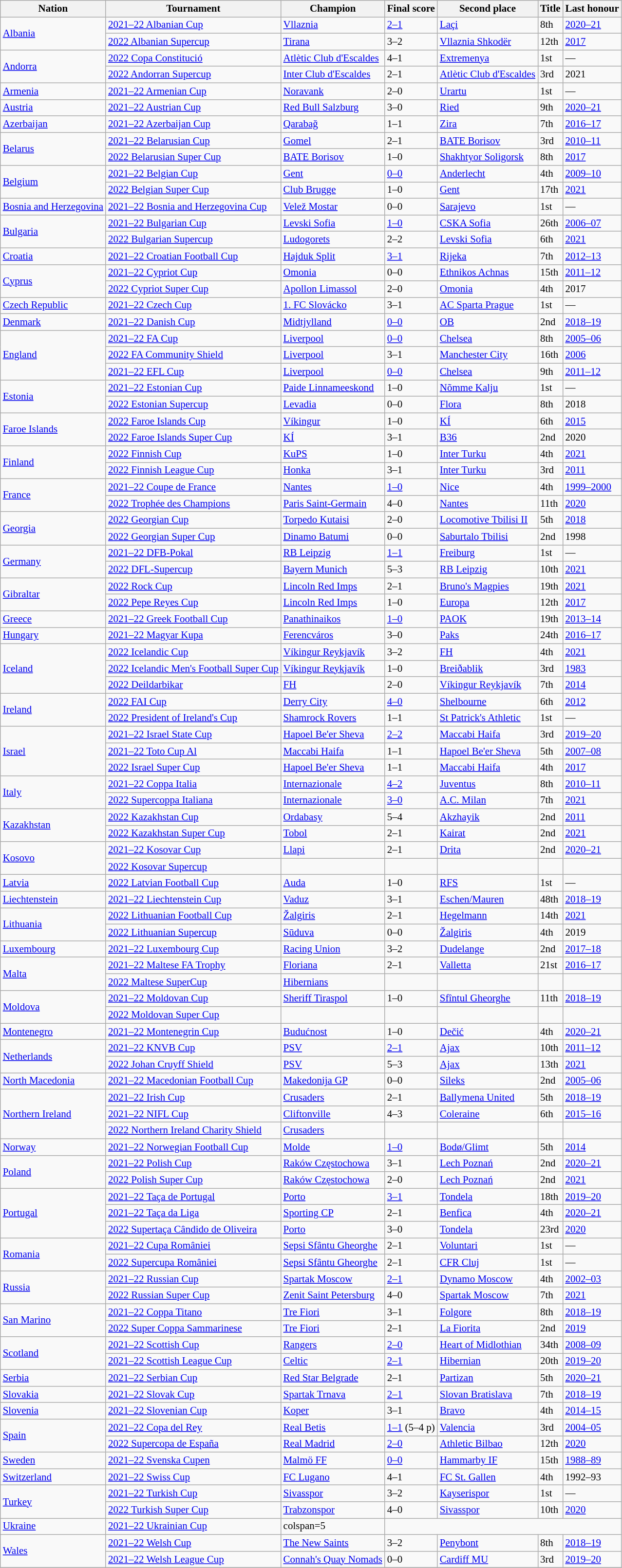<table class=wikitable style="font-size:14px">
<tr>
<th>Nation</th>
<th>Tournament</th>
<th>Champion</th>
<th>Final score</th>
<th>Second place</th>
<th data-sort-type="number">Title</th>
<th>Last honour</th>
</tr>
<tr>
<td rowspan=2> <a href='#'>Albania</a></td>
<td><a href='#'>2021–22 Albanian Cup</a></td>
<td><a href='#'>Vllaznia</a></td>
<td><a href='#'>2–1</a> </td>
<td><a href='#'>Laçi</a></td>
<td>8th</td>
<td><a href='#'>2020–21</a></td>
</tr>
<tr>
<td><a href='#'>2022 Albanian Supercup</a></td>
<td><a href='#'>Tirana</a></td>
<td>3–2</td>
<td><a href='#'>Vllaznia Shkodër</a></td>
<td>12th</td>
<td><a href='#'>2017</a></td>
</tr>
<tr>
<td rowspan=2> <a href='#'>Andorra</a></td>
<td><a href='#'>2022 Copa Constitució</a></td>
<td><a href='#'>Atlètic Club d'Escaldes</a></td>
<td>4–1</td>
<td><a href='#'>Extremenya</a></td>
<td>1st</td>
<td>—</td>
</tr>
<tr>
<td><a href='#'>2022 Andorran Supercup</a></td>
<td><a href='#'>Inter Club d'Escaldes</a></td>
<td>2–1</td>
<td><a href='#'>Atlètic Club d'Escaldes</a></td>
<td>3rd</td>
<td>2021</td>
</tr>
<tr>
<td> <a href='#'>Armenia</a></td>
<td><a href='#'>2021–22 Armenian Cup</a></td>
<td><a href='#'>Noravank</a></td>
<td>2–0</td>
<td><a href='#'>Urartu</a></td>
<td>1st</td>
<td>—</td>
</tr>
<tr>
<td> <a href='#'>Austria</a></td>
<td><a href='#'>2021–22 Austrian Cup</a></td>
<td><a href='#'>Red Bull Salzburg</a></td>
<td>3–0</td>
<td><a href='#'>Ried</a></td>
<td>9th</td>
<td><a href='#'>2020–21</a></td>
</tr>
<tr>
<td> <a href='#'>Azerbaijan</a></td>
<td><a href='#'>2021–22 Azerbaijan Cup</a></td>
<td><a href='#'>Qarabağ</a></td>
<td>1–1 </td>
<td><a href='#'>Zira</a></td>
<td>7th</td>
<td><a href='#'>2016–17</a></td>
</tr>
<tr>
<td rowspan=2> <a href='#'>Belarus</a></td>
<td><a href='#'>2021–22 Belarusian Cup</a></td>
<td><a href='#'>Gomel</a></td>
<td>2–1</td>
<td><a href='#'>BATE Borisov</a></td>
<td>3rd</td>
<td><a href='#'>2010–11</a></td>
</tr>
<tr>
<td><a href='#'>2022 Belarusian Super Cup</a></td>
<td><a href='#'>BATE Borisov</a></td>
<td>1–0</td>
<td><a href='#'>Shakhtyor Soligorsk</a></td>
<td>8th</td>
<td><a href='#'>2017</a></td>
</tr>
<tr>
<td rowspan=2> <a href='#'>Belgium</a></td>
<td><a href='#'>2021–22 Belgian Cup</a></td>
<td><a href='#'>Gent</a></td>
<td><a href='#'>0–0</a> </td>
<td><a href='#'>Anderlecht</a></td>
<td>4th</td>
<td><a href='#'>2009–10</a></td>
</tr>
<tr>
<td><a href='#'>2022 Belgian Super Cup</a></td>
<td><a href='#'>Club Brugge</a></td>
<td>1–0</td>
<td><a href='#'>Gent</a></td>
<td>17th</td>
<td><a href='#'>2021</a></td>
</tr>
<tr>
<td> <a href='#'>Bosnia and Herzegovina</a></td>
<td><a href='#'>2021–22 Bosnia and Herzegovina Cup</a></td>
<td><a href='#'>Velež Mostar</a></td>
<td>0–0 </td>
<td><a href='#'>Sarajevo</a></td>
<td>1st</td>
<td>—</td>
</tr>
<tr>
<td rowspan=2> <a href='#'>Bulgaria</a></td>
<td><a href='#'>2021–22 Bulgarian Cup</a></td>
<td><a href='#'>Levski Sofia</a></td>
<td><a href='#'>1–0</a></td>
<td><a href='#'>CSKA Sofia</a></td>
<td>26th</td>
<td><a href='#'>2006–07</a></td>
</tr>
<tr>
<td><a href='#'>2022 Bulgarian Supercup</a></td>
<td><a href='#'>Ludogorets</a></td>
<td>2–2 </td>
<td><a href='#'>Levski Sofia</a></td>
<td>6th</td>
<td><a href='#'>2021</a></td>
</tr>
<tr>
<td> <a href='#'>Croatia</a></td>
<td><a href='#'>2021–22 Croatian Football Cup</a></td>
<td><a href='#'>Hajduk Split</a></td>
<td><a href='#'>3–1</a></td>
<td><a href='#'>Rijeka</a></td>
<td>7th</td>
<td><a href='#'>2012–13</a></td>
</tr>
<tr>
<td rowspan=2> <a href='#'>Cyprus</a></td>
<td><a href='#'>2021–22 Cypriot Cup</a></td>
<td><a href='#'>Omonia</a></td>
<td>0–0 </td>
<td><a href='#'>Ethnikos Achnas</a></td>
<td>15th</td>
<td><a href='#'>2011–12</a></td>
</tr>
<tr>
<td><a href='#'>2022 Cypriot Super Cup</a></td>
<td><a href='#'>Apollon Limassol</a></td>
<td>2–0</td>
<td><a href='#'>Omonia</a></td>
<td>4th</td>
<td>2017</td>
</tr>
<tr>
<td> <a href='#'>Czech Republic</a></td>
<td><a href='#'>2021–22 Czech Cup</a></td>
<td><a href='#'>1. FC Slovácko</a></td>
<td>3–1</td>
<td><a href='#'>AC Sparta Prague</a></td>
<td>1st</td>
<td>—</td>
</tr>
<tr>
<td> <a href='#'>Denmark</a></td>
<td><a href='#'>2021–22 Danish Cup</a></td>
<td><a href='#'>Midtjylland</a></td>
<td><a href='#'>0–0</a> </td>
<td><a href='#'>OB</a></td>
<td>2nd</td>
<td><a href='#'>2018–19</a></td>
</tr>
<tr>
<td rowspan=3> <a href='#'>England</a></td>
<td><a href='#'>2021–22 FA Cup</a></td>
<td><a href='#'>Liverpool</a></td>
<td><a href='#'>0–0</a> </td>
<td><a href='#'>Chelsea</a></td>
<td>8th</td>
<td><a href='#'>2005–06</a></td>
</tr>
<tr>
<td><a href='#'>2022 FA Community Shield</a></td>
<td><a href='#'>Liverpool</a></td>
<td>3–1</td>
<td><a href='#'>Manchester City</a></td>
<td>16th</td>
<td><a href='#'>2006</a></td>
</tr>
<tr>
<td><a href='#'>2021–22 EFL Cup</a></td>
<td><a href='#'>Liverpool</a></td>
<td><a href='#'>0–0</a> </td>
<td><a href='#'>Chelsea</a></td>
<td>9th</td>
<td><a href='#'>2011–12</a></td>
</tr>
<tr>
<td rowspan=2> <a href='#'>Estonia</a></td>
<td><a href='#'>2021–22 Estonian Cup</a></td>
<td><a href='#'>Paide Linnameeskond</a></td>
<td>1–0 </td>
<td><a href='#'>Nõmme Kalju</a></td>
<td>1st</td>
<td>—</td>
</tr>
<tr>
<td><a href='#'>2022 Estonian Supercup</a></td>
<td><a href='#'>Levadia</a></td>
<td>0–0 </td>
<td><a href='#'>Flora</a></td>
<td>8th</td>
<td>2018</td>
</tr>
<tr>
<td rowspan=2> <a href='#'>Faroe Islands</a></td>
<td><a href='#'>2022 Faroe Islands Cup</a></td>
<td><a href='#'>Víkingur</a></td>
<td>1–0</td>
<td><a href='#'>KÍ</a></td>
<td>6th</td>
<td><a href='#'>2015</a></td>
</tr>
<tr>
<td><a href='#'>2022 Faroe Islands Super Cup</a></td>
<td><a href='#'>KÍ</a></td>
<td>3–1</td>
<td><a href='#'>B36</a></td>
<td>2nd</td>
<td>2020</td>
</tr>
<tr>
<td rowspan="2"> <a href='#'>Finland</a></td>
<td><a href='#'>2022 Finnish Cup</a></td>
<td><a href='#'>KuPS</a></td>
<td>1–0</td>
<td><a href='#'>Inter Turku</a></td>
<td>4th</td>
<td><a href='#'>2021</a></td>
</tr>
<tr>
<td><a href='#'>2022 Finnish League Cup</a></td>
<td><a href='#'>Honka</a></td>
<td>3–1</td>
<td><a href='#'>Inter Turku</a></td>
<td>3rd</td>
<td><a href='#'>2011</a></td>
</tr>
<tr>
<td rowspan="2"> <a href='#'>France</a></td>
<td><a href='#'>2021–22 Coupe de France</a></td>
<td><a href='#'>Nantes</a></td>
<td><a href='#'>1–0</a></td>
<td><a href='#'>Nice</a></td>
<td>4th</td>
<td><a href='#'>1999–2000</a></td>
</tr>
<tr>
<td><a href='#'>2022 Trophée des Champions</a></td>
<td><a href='#'>Paris Saint-Germain</a></td>
<td>4–0</td>
<td><a href='#'>Nantes</a></td>
<td>11th</td>
<td><a href='#'>2020</a></td>
</tr>
<tr>
<td rowspan=2> <a href='#'>Georgia</a></td>
<td><a href='#'>2022 Georgian Cup</a></td>
<td><a href='#'>Torpedo Kutaisi</a></td>
<td>2–0</td>
<td><a href='#'>Locomotive Tbilisi II</a></td>
<td>5th</td>
<td><a href='#'>2018</a></td>
</tr>
<tr>
<td><a href='#'>2022 Georgian Super Cup</a></td>
<td><a href='#'>Dinamo Batumi</a></td>
<td>0–0 </td>
<td><a href='#'>Saburtalo Tbilisi</a></td>
<td>2nd</td>
<td>1998</td>
</tr>
<tr>
<td rowspan=2> <a href='#'>Germany</a></td>
<td><a href='#'>2021–22 DFB-Pokal</a></td>
<td><a href='#'>RB Leipzig</a></td>
<td><a href='#'>1–1</a> </td>
<td><a href='#'>Freiburg</a></td>
<td>1st</td>
<td>—</td>
</tr>
<tr>
<td><a href='#'>2022 DFL-Supercup</a></td>
<td><a href='#'>Bayern Munich</a></td>
<td>5–3</td>
<td><a href='#'>RB Leipzig</a></td>
<td>10th</td>
<td><a href='#'>2021</a></td>
</tr>
<tr>
<td rowspan=2> <a href='#'>Gibraltar</a></td>
<td><a href='#'>2022 Rock Cup</a></td>
<td><a href='#'>Lincoln Red Imps</a></td>
<td>2–1</td>
<td><a href='#'>Bruno's Magpies</a></td>
<td>19th</td>
<td><a href='#'>2021</a></td>
</tr>
<tr>
<td><a href='#'>2022 Pepe Reyes Cup</a></td>
<td><a href='#'>Lincoln Red Imps</a></td>
<td>1–0</td>
<td><a href='#'>Europa</a></td>
<td>12th</td>
<td><a href='#'>2017</a></td>
</tr>
<tr>
<td> <a href='#'>Greece</a></td>
<td><a href='#'>2021–22 Greek Football Cup</a></td>
<td><a href='#'>Panathinaikos</a></td>
<td><a href='#'>1–0</a></td>
<td><a href='#'>PAOK</a></td>
<td>19th</td>
<td><a href='#'>2013–14</a></td>
</tr>
<tr>
<td> <a href='#'>Hungary</a></td>
<td><a href='#'>2021–22 Magyar Kupa</a></td>
<td><a href='#'>Ferencváros</a></td>
<td>3–0</td>
<td><a href='#'>Paks</a></td>
<td>24th</td>
<td><a href='#'>2016–17</a></td>
</tr>
<tr>
<td rowspan=3> <a href='#'>Iceland</a></td>
<td><a href='#'>2022 Icelandic Cup</a></td>
<td><a href='#'>Víkingur Reykjavík</a></td>
<td>3–2</td>
<td><a href='#'>FH</a></td>
<td>4th</td>
<td><a href='#'>2021</a></td>
</tr>
<tr>
<td><a href='#'>2022 Icelandic Men's Football Super Cup</a></td>
<td><a href='#'>Víkingur Reykjavík</a></td>
<td>1–0</td>
<td><a href='#'>Breiðablik</a></td>
<td>3rd</td>
<td><a href='#'>1983</a></td>
</tr>
<tr>
<td><a href='#'>2022 Deildarbikar</a></td>
<td><a href='#'>FH</a></td>
<td>2–0</td>
<td><a href='#'>Víkingur Reykjavík</a></td>
<td>7th</td>
<td><a href='#'>2014</a></td>
</tr>
<tr>
<td rowspan=2> <a href='#'>Ireland</a></td>
<td><a href='#'>2022 FAI Cup</a></td>
<td><a href='#'>Derry City</a></td>
<td><a href='#'>4–0</a></td>
<td><a href='#'>Shelbourne</a></td>
<td>6th</td>
<td><a href='#'>2012</a></td>
</tr>
<tr>
<td><a href='#'>2022 President of Ireland's Cup</a></td>
<td><a href='#'>Shamrock Rovers</a></td>
<td>1–1 </td>
<td><a href='#'>St Patrick's Athletic</a></td>
<td>1st</td>
<td>—</td>
</tr>
<tr>
<td rowspan=3> <a href='#'>Israel</a></td>
<td><a href='#'>2021–22 Israel State Cup</a></td>
<td><a href='#'>Hapoel Be'er Sheva</a></td>
<td><a href='#'>2–2</a> </td>
<td><a href='#'>Maccabi Haifa</a></td>
<td>3rd</td>
<td><a href='#'>2019–20</a></td>
</tr>
<tr>
<td><a href='#'>2021–22 Toto Cup Al</a></td>
<td><a href='#'>Maccabi Haifa</a></td>
<td>1–1 </td>
<td><a href='#'>Hapoel Be'er Sheva</a></td>
<td>5th</td>
<td><a href='#'>2007–08</a></td>
</tr>
<tr>
<td><a href='#'>2022 Israel Super Cup</a></td>
<td><a href='#'>Hapoel Be'er Sheva</a></td>
<td>1–1 </td>
<td><a href='#'>Maccabi Haifa</a></td>
<td>4th</td>
<td><a href='#'>2017</a></td>
</tr>
<tr>
<td rowspan=2> <a href='#'>Italy</a></td>
<td><a href='#'>2021–22 Coppa Italia</a></td>
<td><a href='#'>Internazionale</a></td>
<td><a href='#'>4–2</a> </td>
<td><a href='#'>Juventus</a></td>
<td>8th</td>
<td><a href='#'>2010–11</a></td>
</tr>
<tr>
<td><a href='#'>2022 Supercoppa Italiana</a></td>
<td><a href='#'>Internazionale</a></td>
<td><a href='#'>3–0</a></td>
<td><a href='#'>A.C. Milan</a></td>
<td>7th</td>
<td><a href='#'>2021</a></td>
</tr>
<tr>
<td rowspan=2> <a href='#'>Kazakhstan</a></td>
<td><a href='#'>2022 Kazakhstan Cup</a></td>
<td><a href='#'>Ordabasy</a></td>
<td>5–4 </td>
<td><a href='#'>Akzhayik</a></td>
<td>2nd</td>
<td><a href='#'>2011</a></td>
</tr>
<tr>
<td><a href='#'>2022 Kazakhstan Super Cup</a></td>
<td><a href='#'>Tobol</a></td>
<td>2–1</td>
<td><a href='#'>Kairat</a></td>
<td>2nd</td>
<td><a href='#'>2021</a></td>
</tr>
<tr>
<td rowspan=2> <a href='#'>Kosovo</a></td>
<td><a href='#'>2021–22 Kosovar Cup</a></td>
<td><a href='#'>Llapi</a></td>
<td>2–1</td>
<td><a href='#'>Drita</a></td>
<td>2nd</td>
<td><a href='#'>2020–21</a></td>
</tr>
<tr>
<td><a href='#'>2022 Kosovar Supercup</a></td>
<td></td>
<td></td>
<td></td>
<td></td>
<td></td>
</tr>
<tr>
<td> <a href='#'>Latvia</a></td>
<td><a href='#'>2022 Latvian Football Cup</a></td>
<td><a href='#'>Auda</a></td>
<td>1–0</td>
<td><a href='#'>RFS</a></td>
<td>1st</td>
<td>—</td>
</tr>
<tr>
<td> <a href='#'>Liechtenstein</a></td>
<td><a href='#'>2021–22 Liechtenstein Cup</a></td>
<td><a href='#'>Vaduz</a></td>
<td>3–1</td>
<td><a href='#'>Eschen/Mauren</a></td>
<td>48th</td>
<td><a href='#'>2018–19</a></td>
</tr>
<tr>
<td rowspan=2> <a href='#'>Lithuania</a></td>
<td><a href='#'>2022 Lithuanian Football Cup</a></td>
<td><a href='#'>Žalgiris</a></td>
<td>2–1 </td>
<td><a href='#'>Hegelmann</a></td>
<td>14th</td>
<td><a href='#'>2021</a></td>
</tr>
<tr>
<td><a href='#'>2022 Lithuanian Supercup</a></td>
<td><a href='#'>Sūduva</a></td>
<td>0–0 </td>
<td><a href='#'>Žalgiris</a></td>
<td>4th</td>
<td>2019</td>
</tr>
<tr>
<td> <a href='#'>Luxembourg</a></td>
<td><a href='#'>2021–22 Luxembourg Cup</a></td>
<td><a href='#'>Racing Union</a></td>
<td>3–2</td>
<td><a href='#'>Dudelange</a></td>
<td>2nd</td>
<td><a href='#'>2017–18</a></td>
</tr>
<tr>
<td rowspan=2> <a href='#'>Malta</a></td>
<td><a href='#'>2021–22 Maltese FA Trophy</a></td>
<td><a href='#'>Floriana</a></td>
<td>2–1 </td>
<td><a href='#'>Valletta</a></td>
<td>21st</td>
<td><a href='#'>2016–17</a></td>
</tr>
<tr>
<td><a href='#'>2022 Maltese SuperCup</a></td>
<td><a href='#'>Hibernians</a></td>
<td></td>
<td></td>
<td></td>
<td></td>
</tr>
<tr>
<td rowspan=2> <a href='#'>Moldova</a></td>
<td><a href='#'>2021–22 Moldovan Cup</a></td>
<td><a href='#'>Sheriff Tiraspol</a></td>
<td>1–0</td>
<td><a href='#'>Sfîntul Gheorghe</a></td>
<td>11th</td>
<td><a href='#'>2018–19</a></td>
</tr>
<tr>
<td><a href='#'>2022 Moldovan Super Cup</a></td>
<td></td>
<td></td>
<td></td>
<td></td>
<td></td>
</tr>
<tr>
<td> <a href='#'>Montenegro</a></td>
<td><a href='#'>2021–22 Montenegrin Cup</a></td>
<td><a href='#'>Budućnost</a></td>
<td>1–0</td>
<td><a href='#'>Dečić</a></td>
<td>4th</td>
<td><a href='#'>2020–21</a></td>
</tr>
<tr>
<td rowspan=2> <a href='#'>Netherlands</a></td>
<td><a href='#'>2021–22 KNVB Cup</a></td>
<td><a href='#'>PSV</a></td>
<td><a href='#'>2–1</a></td>
<td><a href='#'>Ajax</a></td>
<td>10th</td>
<td><a href='#'>2011–12</a></td>
</tr>
<tr>
<td><a href='#'>2022 Johan Cruyff Shield</a></td>
<td><a href='#'>PSV</a></td>
<td>5–3</td>
<td><a href='#'>Ajax</a></td>
<td>13th</td>
<td><a href='#'>2021</a></td>
</tr>
<tr>
<td> <a href='#'>North Macedonia</a></td>
<td><a href='#'>2021–22 Macedonian Football Cup</a></td>
<td><a href='#'>Makedonija GP</a></td>
<td>0–0 </td>
<td><a href='#'>Sileks</a></td>
<td>2nd</td>
<td><a href='#'>2005–06</a></td>
</tr>
<tr>
<td rowspan=3> <a href='#'>Northern Ireland</a></td>
<td><a href='#'>2021–22 Irish Cup</a></td>
<td><a href='#'>Crusaders</a></td>
<td>2–1 </td>
<td><a href='#'>Ballymena United</a></td>
<td>5th</td>
<td><a href='#'>2018–19</a></td>
</tr>
<tr>
<td><a href='#'>2021–22 NIFL Cup</a></td>
<td><a href='#'>Cliftonville</a></td>
<td>4–3 </td>
<td><a href='#'>Coleraine</a></td>
<td>6th</td>
<td><a href='#'>2015–16</a></td>
</tr>
<tr>
<td><a href='#'>2022 Northern Ireland Charity Shield</a></td>
<td><a href='#'>Crusaders</a></td>
<td></td>
<td></td>
<td></td>
<td></td>
</tr>
<tr>
<td> <a href='#'>Norway</a></td>
<td><a href='#'>2021–22 Norwegian Football Cup</a></td>
<td><a href='#'>Molde</a></td>
<td><a href='#'>1–0</a></td>
<td><a href='#'>Bodø/Glimt</a></td>
<td>5th</td>
<td><a href='#'>2014</a></td>
</tr>
<tr>
<td rowspan=2> <a href='#'>Poland</a></td>
<td><a href='#'>2021–22 Polish Cup</a></td>
<td><a href='#'>Raków Częstochowa</a></td>
<td>3–1</td>
<td><a href='#'>Lech Poznań</a></td>
<td>2nd</td>
<td><a href='#'>2020–21</a></td>
</tr>
<tr>
<td><a href='#'>2022 Polish Super Cup</a></td>
<td><a href='#'>Raków Częstochowa</a></td>
<td>2–0</td>
<td><a href='#'>Lech Poznań</a></td>
<td>2nd</td>
<td><a href='#'>2021</a></td>
</tr>
<tr>
<td rowspan=3> <a href='#'>Portugal</a></td>
<td><a href='#'>2021–22 Taça de Portugal</a></td>
<td><a href='#'>Porto</a></td>
<td><a href='#'>3–1</a></td>
<td><a href='#'>Tondela</a></td>
<td>18th</td>
<td><a href='#'>2019–20</a></td>
</tr>
<tr>
<td><a href='#'>2021–22 Taça da Liga</a></td>
<td><a href='#'>Sporting CP</a></td>
<td>2–1</td>
<td><a href='#'>Benfica</a></td>
<td>4th</td>
<td><a href='#'>2020–21</a></td>
</tr>
<tr>
<td><a href='#'>2022 Supertaça Cândido de Oliveira</a></td>
<td><a href='#'>Porto</a></td>
<td>3–0</td>
<td><a href='#'>Tondela</a></td>
<td>23rd</td>
<td><a href='#'>2020</a></td>
</tr>
<tr>
<td rowspan=2> <a href='#'>Romania</a></td>
<td><a href='#'>2021–22 Cupa României</a></td>
<td><a href='#'>Sepsi Sfântu Gheorghe</a></td>
<td>2–1</td>
<td><a href='#'>Voluntari</a></td>
<td>1st</td>
<td>—</td>
</tr>
<tr>
<td><a href='#'>2022 Supercupa României</a></td>
<td><a href='#'>Sepsi Sfântu Gheorghe</a></td>
<td>2–1</td>
<td><a href='#'>CFR Cluj</a></td>
<td>1st</td>
<td>—</td>
</tr>
<tr>
<td rowspan=2> <a href='#'>Russia</a></td>
<td><a href='#'>2021–22 Russian Cup</a></td>
<td><a href='#'>Spartak Moscow</a></td>
<td><a href='#'>2–1</a></td>
<td><a href='#'>Dynamo Moscow</a></td>
<td>4th</td>
<td><a href='#'>2002–03</a></td>
</tr>
<tr>
<td><a href='#'>2022 Russian Super Cup</a></td>
<td><a href='#'>Zenit Saint Petersburg</a></td>
<td>4–0</td>
<td><a href='#'>Spartak Moscow</a></td>
<td>7th</td>
<td><a href='#'>2021</a></td>
</tr>
<tr>
<td rowspan=2> <a href='#'>San Marino</a></td>
<td><a href='#'>2021–22 Coppa Titano</a></td>
<td><a href='#'>Tre Fiori</a></td>
<td>3–1</td>
<td><a href='#'>Folgore</a></td>
<td>8th</td>
<td><a href='#'>2018–19</a></td>
</tr>
<tr>
<td><a href='#'>2022 Super Coppa Sammarinese</a></td>
<td><a href='#'>Tre Fiori</a></td>
<td>2–1 </td>
<td><a href='#'>La Fiorita</a></td>
<td>2nd</td>
<td><a href='#'>2019</a></td>
</tr>
<tr>
<td rowspan=2> <a href='#'>Scotland</a></td>
<td><a href='#'>2021–22 Scottish Cup</a></td>
<td><a href='#'>Rangers</a></td>
<td><a href='#'>2–0</a> </td>
<td><a href='#'>Heart of Midlothian</a></td>
<td>34th</td>
<td><a href='#'>2008–09</a></td>
</tr>
<tr>
<td><a href='#'>2021–22 Scottish League Cup</a></td>
<td><a href='#'>Celtic</a></td>
<td><a href='#'>2–1</a></td>
<td><a href='#'>Hibernian</a></td>
<td>20th</td>
<td><a href='#'>2019–20</a></td>
</tr>
<tr>
<td> <a href='#'>Serbia</a></td>
<td><a href='#'>2021–22 Serbian Cup</a></td>
<td><a href='#'>Red Star Belgrade</a></td>
<td>2–1 </td>
<td><a href='#'>Partizan</a></td>
<td>5th</td>
<td><a href='#'>2020–21</a></td>
</tr>
<tr>
<td> <a href='#'>Slovakia</a></td>
<td><a href='#'>2021–22 Slovak Cup</a></td>
<td><a href='#'>Spartak Trnava</a></td>
<td><a href='#'>2–1</a> </td>
<td><a href='#'>Slovan Bratislava</a></td>
<td>7th</td>
<td><a href='#'>2018–19</a></td>
</tr>
<tr>
<td> <a href='#'>Slovenia</a></td>
<td><a href='#'>2021–22 Slovenian Cup</a></td>
<td><a href='#'>Koper</a></td>
<td>3–1</td>
<td><a href='#'>Bravo</a></td>
<td>4th</td>
<td><a href='#'>2014–15</a></td>
</tr>
<tr>
<td rowspan=2> <a href='#'>Spain</a></td>
<td><a href='#'>2021–22 Copa del Rey</a></td>
<td><a href='#'>Real Betis</a></td>
<td><a href='#'>1–1</a> (5–4 p)</td>
<td><a href='#'>Valencia</a></td>
<td>3rd</td>
<td><a href='#'>2004–05</a></td>
</tr>
<tr>
<td><a href='#'>2022 Supercopa de España</a></td>
<td><a href='#'>Real Madrid</a></td>
<td><a href='#'>2–0</a></td>
<td><a href='#'>Athletic Bilbao</a></td>
<td>12th</td>
<td><a href='#'>2020</a></td>
</tr>
<tr>
<td> <a href='#'>Sweden</a></td>
<td><a href='#'>2021–22 Svenska Cupen</a></td>
<td><a href='#'>Malmö FF</a></td>
<td><a href='#'>0–0</a> </td>
<td><a href='#'>Hammarby IF</a></td>
<td>15th</td>
<td><a href='#'>1988–89</a></td>
</tr>
<tr>
<td> <a href='#'>Switzerland</a></td>
<td><a href='#'>2021–22 Swiss Cup</a></td>
<td><a href='#'>FC Lugano</a></td>
<td>4–1</td>
<td><a href='#'>FC St. Gallen</a></td>
<td>4th</td>
<td>1992–93</td>
</tr>
<tr>
<td rowspan=2> <a href='#'>Turkey</a></td>
<td><a href='#'>2021–22 Turkish Cup</a></td>
<td><a href='#'>Sivasspor</a></td>
<td>3–2 </td>
<td><a href='#'>Kayserispor</a></td>
<td>1st</td>
<td>—</td>
</tr>
<tr>
<td><a href='#'>2022 Turkish Super Cup</a></td>
<td><a href='#'>Trabzonspor</a></td>
<td>4–0</td>
<td><a href='#'>Sivasspor</a></td>
<td>10th</td>
<td><a href='#'>2020</a></td>
</tr>
<tr>
<td> <a href='#'>Ukraine</a></td>
<td><a href='#'>2021–22 Ukrainian Cup</a></td>
<td>colspan=5 </td>
</tr>
<tr>
<td rowspan="2"> <a href='#'>Wales</a></td>
<td><a href='#'>2021–22 Welsh Cup</a></td>
<td><a href='#'>The New Saints</a></td>
<td>3–2</td>
<td><a href='#'>Penybont</a></td>
<td>8th</td>
<td><a href='#'>2018–19</a></td>
</tr>
<tr>
<td><a href='#'>2021–22 Welsh League Cup</a></td>
<td><a href='#'>Connah's Quay Nomads</a></td>
<td>0–0 </td>
<td><a href='#'>Cardiff MU</a></td>
<td>3rd</td>
<td><a href='#'>2019–20</a></td>
</tr>
<tr>
</tr>
</table>
